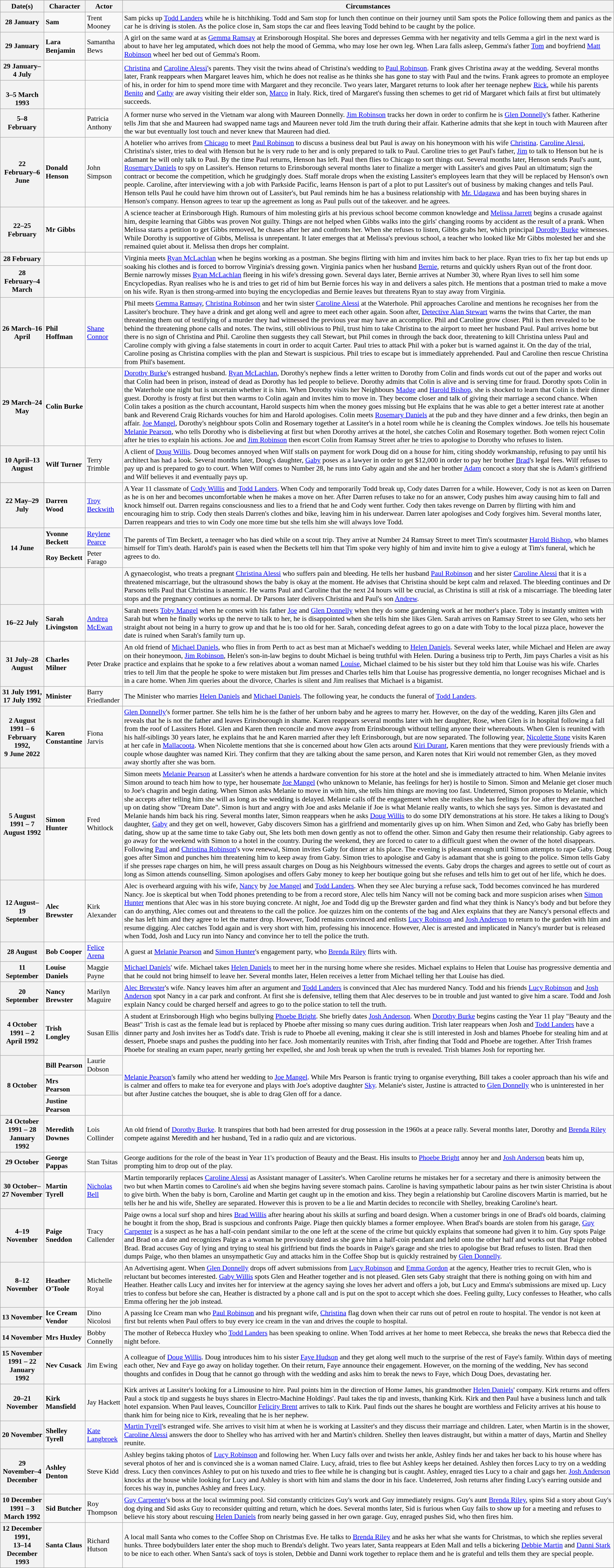<table class="wikitable plainrowheaders" style="font-size:90%">
<tr>
<th scope="col">Date(s)</th>
<th scope="col">Character</th>
<th scope="col">Actor</th>
<th scope="col">Circumstances</th>
</tr>
<tr>
<th scope="row">28 January</th>
<td><strong>Sam</strong></td>
<td>Trent Mooney</td>
<td>Sam picks up <a href='#'>Todd Landers</a> while he is hitchhiking. Todd and Sam stop for lunch then continue on their journey until Sam spots the Police following them and panics as the car he is driving is stolen. As the police close in, Sam stops the car and flees leaving Todd behind to be caught by the police.</td>
</tr>
<tr>
<th scope="row">29 January</th>
<td><strong>Lara Benjamin</strong></td>
<td>Samantha Bews</td>
<td>A girl on the same ward at as <a href='#'>Gemma Ramsay</a> at Erinsborough Hospital. She bores and depresses Gemma with her negativity and tells Gemma a girl in the next ward is about to have her leg amputated, which does not help the mood of Gemma, who may lose her own leg. When Lara falls asleep, Gemma's father <a href='#'>Tom</a> and boyfriend <a href='#'>Matt Robinson</a> wheel her bed out of Gemma's Room.</td>
</tr>
<tr>
<th scope="row">29 January–4 July</th>
<td></td>
<td></td>
<td rowspan="2"><a href='#'>Christina</a> and <a href='#'>Caroline Alessi</a>'s parents. They visit the twins ahead of Christina's wedding to <a href='#'>Paul Robinson</a>. Frank gives Christina away at the wedding. Several months later, Frank reappears when Margaret leaves him, which he does not realise as he thinks she has gone to stay with Paul and the twins. Frank agrees to promote an employee of his, in order for him to spend more time with Margaret and they reconcile. Two years later, Margaret returns to look after her teenage nephew <a href='#'>Rick</a>, while his parents <a href='#'>Benito</a> and <a href='#'>Cathy</a> are away visiting their elder son, <a href='#'>Marco</a> in Italy. Rick, tired of Margaret's fussing then schemes to get rid of Margaret which fails at first but ultimately succeeds.</td>
</tr>
<tr>
<th scope="row"><br>3–5 March 1993</th>
<td></td>
<td></td>
</tr>
<tr>
<th scope="row">5–8 February</th>
<td></td>
<td>Patricia Anthony</td>
<td>A former nurse who served in the Vietnam war along with Maureen Donnelly. <a href='#'>Jim Robinson</a> tracks her down in order to confirm he is <a href='#'>Glen Donnelly</a>'s father. Katherine tells Jim that she and Maureen had swapped name tags and Maureen never told Jim the truth during their affair. Katherine admits that she kept in touch with Maureen after the war but eventually lost touch and never knew that Maureen had died.</td>
</tr>
<tr>
<th scope="row">22 February–6 June</th>
<td><strong>Donald Henson</strong></td>
<td>John Simpson</td>
<td>A hotelier who arrives from <a href='#'>Chicago</a> to meet <a href='#'>Paul Robinson</a> to discuss a business deal but Paul is away on his honeymoon with his wife <a href='#'>Christina</a>. <a href='#'>Caroline Alessi</a>, Christina's sister, tries to deal with Henson but he is very rude to her and is only prepared to talk to Paul. Caroline tries to get Paul's father, <a href='#'>Jim</a> to talk to Henson but he is adamant he will only talk to Paul. By the time Paul returns, Henson has left. Paul then flies to Chicago to sort things out. Several months later, Henson sends Paul's aunt, <a href='#'>Rosemary Daniels</a> to spy on Lassiter's. Henson returns to Erinsborough several months later to finalize a merger with Lassiter's and gives Paul an ultimatum; sign the contract or become the competition, which he grudgingly does. Staff morale drops when the existing Lassiter's employees learn that they will be replaced by Henson's own people. Caroline, after interviewing with a job with Parkside Pacific, learns Henson is part of a plot to put Lassiter's out of business by making changes and tells Paul. Henson tells Paul he could have him thrown out of Lassiter's, but Paul reminds him he has a business relationship with <a href='#'>Mr. Udagawa</a> and has been buying shares in Henson's company. Henson agrees to tear up the agreement as long as Paul pulls out of the takeover. and he agrees.</td>
</tr>
<tr>
<th scope="row">22–25 February</th>
<td><strong>Mr Gibbs</strong></td>
<td></td>
<td>A science teacher at Erinsborough High. Rumours of him molesting girls at his previous school become common knowledge and <a href='#'>Melissa Jarrett</a> begins a crusade against him, despite learning that Gibbs was proven Not guilty. Things are not helped when Gibbs walks into the girls' changing rooms by accident as the result of a prank. When Melissa starts a petition to get Gibbs removed, he chases after her and confronts her. When she refuses to listen, Gibbs grabs her, which principal <a href='#'>Dorothy Burke</a> witnesses. While Dorothy is supportive of Gibbs, Melissa is unrepentant. It later emerges that at Melissa's previous school, a teacher who looked like Mr Gibbs molested her and she remained quiet about it. Melissa then drops her complaint.</td>
</tr>
<tr>
<th scope="row">28 February</th>
<td></td>
<td></td>
<td rowspan="2">Virginia meets <a href='#'>Ryan McLachlan</a> when he begins working as a postman. She begins flirting with him and invites him back to her place. Ryan tries to fix her tap but ends up soaking his clothes and is forced to borrow Virginia's dressing gown. Virginia panics when her husband <a href='#'>Bernie</a>, returns and quickly ushers Ryan out of the front door. Bernie narrowly misses <a href='#'>Ryan McLachlan</a> fleeing in his wife's dressing gown. Several days later, Bernie arrives at Number 30, where Ryan lives to sell him some Encyclopedias. Ryan realises who he is and tries to get rid of him but Bernie forces his way in and delivers a sales pitch. He mentions that a postman tried to make a move on his wife. Ryan is then strong-armed into buying the encyclopedias and Bernie leaves but threatens Ryan to stay away from Virginia.</td>
</tr>
<tr>
<th scope="row">28 February–4 March</th>
<td></td>
<td></td>
</tr>
<tr>
<th scope="row">26 March–16 April</th>
<td><strong>Phil Hoffman</strong></td>
<td><a href='#'>Shane Connor</a></td>
<td>Phil meets <a href='#'>Gemma Ramsay</a>, <a href='#'>Christina Robinson</a> and her twin sister <a href='#'>Caroline Alessi</a> at the Waterhole. Phil approaches Caroline and mentions he recognises her from the Lassiter's brochure. They have a drink and get along well and agree to meet each other again. Soon after, <a href='#'>Detective Alan Stewart</a> warns the twins that Carter, the man threatening them out of testifying of a murder they had witnessed the previous year may have an accomplice. Phil and Caroline grow closer. Phil is then revealed to be behind the threatening phone calls and notes. The twins, still oblivious to Phil, trust him to take Christina to the airport to meet her husband Paul. Paul arrives home but there is no sign of Christina and Phil. Caroline then suggests they call Stewart, but Phil comes in through the back door, threatening to kill Christina unless Paul and Caroline comply with giving a false statements in court in order to acquit Carter. Paul tries to attack Phil with a poker but is warned against it. On the day of the trial, Caroline posing as Christina complies with the plan and Stewart is suspicious. Phil tries to escape but is immediately apprehended. Paul and Caroline then rescue Christina from Phil's basement.</td>
</tr>
<tr>
<th scope="row">29 March–24 May</th>
<td><strong>Colin Burke</strong></td>
<td></td>
<td><a href='#'>Dorothy Burke</a>'s estranged husband. <a href='#'>Ryan McLachlan</a>, Dorothy's nephew finds a letter written to Dorothy from Colin and finds words cut out of the paper and works out that Colin had been in prison, instead of dead as Dorothy has led people to believe. Dorothy admits that Colin is alive and is serving time for fraud. Dorothy spots Colin in the Waterhole one night but is uncertain whether it is him. When Dorothy visits her Neighbours <a href='#'>Madge</a> and <a href='#'>Harold Bishop</a>, she is shocked to learn that Colin is their dinner guest. Dorothy is frosty at first but then warms to Colin again and invites him to move in. They become closer and talk of giving their marriage a second chance. When Colin takes a position as the church accountant, Harold suspects him when the money goes missing but He explains that he was able to get a better interest rate at another bank and Reverend Craig Richards vouches for him and Harold apologises. Colin meets <a href='#'>Rosemary Daniels</a> at the pub and they have dinner and a few drinks, then begin an affair. <a href='#'>Joe Mangel</a>, Dorothy's neighbour spots Colin and Rosemary together at Lassiter's in a hotel room while he is cleaning the Complex windows. Joe tells his housemate <a href='#'>Melanie Pearson</a>, who tells Dorothy who is disbelieving at first but when Dorothy arrives at the hotel, she catches Colin and Rosemary together. Both women reject Colin after he tries to explain his actions. Joe and <a href='#'>Jim Robinson</a> then escort Colin from Ramsay Street after he tries to apologise to Dorothy who refuses to listen.</td>
</tr>
<tr>
<th scope="row">10 April–13 August</th>
<td><strong>Wilf Turner</strong></td>
<td>Terry Trimble</td>
<td>A client of <a href='#'>Doug Willis</a>. Doug becomes annoyed when Wilf stalls on payment for work Doug did on a house for him, citing shoddy workmanship, refusing to pay until his architect has had a look. Several months later, Doug's daughter, <a href='#'>Gaby</a> poses as a lawyer in order to get $12,000 in order to pay her brother <a href='#'>Brad</a>'s legal fees. Wilf refuses to pay up and is prepared to go to court. When Wilf comes to Number 28, he runs into Gaby again and she and her brother <a href='#'>Adam</a> concoct a story that she is Adam's girlfriend and Wilf believes it and eventually pays up.</td>
</tr>
<tr>
<th scope="row">22 May–29 July</th>
<td><strong>Darren Wood</strong></td>
<td><a href='#'>Troy Beckwith</a></td>
<td>A Year 11 classmate of <a href='#'>Cody Willis</a> and <a href='#'>Todd Landers</a>. When Cody and temporarily Todd break up, Cody dates Darren for a while. However, Cody is not as keen on Darren as he is on her and becomes uncomfortable when he makes a move on her. After Darren refuses to take no for an answer, Cody pushes him away causing him to fall and knock himself out. Darren regains consciousness and lies to a friend that he and Cody went further. Cody then takes revenge on Darren by flirting with him and encouraging him to strip. Cody then steals Darren's clothes and bike, leaving him in his underwear. Darren later apologises and Cody forgives him. Several months later, Darren reappears and tries to win Cody one more time but she tells him she will always love Todd.</td>
</tr>
<tr>
<th scope="row" rowspan="2">14 June</th>
<td><strong>Yvonne Beckett</strong></td>
<td><a href='#'>Reylene Pearce</a></td>
<td rowspan="2">The parents of Tim Beckett, a teenager who has died while on a scout trip. They arrive at Number 24 Ramsay Street to meet Tim's scoutmaster <a href='#'>Harold Bishop</a>, who blames himself for Tim's death. Harold's pain is eased when the Becketts tell him that Tim spoke very highly of him and invite him to give a eulogy at Tim's funeral, which he agrees to do.</td>
</tr>
<tr>
<td><strong>Roy Beckett</strong></td>
<td>Peter Farago</td>
</tr>
<tr>
<th scope="row"></th>
<td></td>
<td></td>
<td>A gynaecologist, who treats a pregnant <a href='#'>Christina Alessi</a> who suffers pain and bleeding. He tells her husband <a href='#'>Paul Robinson</a> and her sister <a href='#'>Caroline Alessi</a> that it is a threatened miscarriage, but the ultrasound shows the baby is okay at the moment. He advises that Christina should be kept calm and relaxed. The bleeding continues and Dr Parsons tells Paul that Christina is anaemic. He warns Paul and Caroline that the next 24 hours will be crucial, as Christina is still at risk of a miscarriage. The bleeding later stops and the pregnancy continues as normal. Dr Parsons later delivers Christina and Paul's son <a href='#'>Andrew</a>.</td>
</tr>
<tr>
<th scope="row">16–22 July</th>
<td><strong>Sarah Livingston</strong></td>
<td><a href='#'>Andrea McEwan</a></td>
<td>Sarah meets <a href='#'>Toby Mangel</a> when he comes with his father <a href='#'>Joe</a> and <a href='#'>Glen Donnelly</a> when they do some gardening work at her mother's place. Toby is instantly smitten with Sarah but when he finally works up the nerve to talk to her, he is disappointed when she tells him she likes Glen. Sarah arrives on Ramsay Street to see Glen, who sets her straight about not being in a hurry to grow up and that he is too old for her. Sarah, conceding defeat agrees to go on a date with Toby to the local pizza place, however the date is ruined when Sarah's family turn up.</td>
</tr>
<tr>
<th scope="row">31 July–28 August</th>
<td><strong>Charles Milner</strong></td>
<td>Peter Drake</td>
<td>An old friend of <a href='#'>Michael Daniels</a>, who flies in from Perth to act as best man at Michael's wedding to <a href='#'>Helen Daniels</a>. Several weeks later, while Michael and Helen are away on their honeymoon, <a href='#'>Jim Robinson</a>, Helen's son-in-law begins to doubt Michael is being truthful with Helen. During a business trip to Perth, Jim pays Charles a visit as his practice and explains that he spoke to a few relatives about a woman named <a href='#'>Louise</a>, Michael claimed to be his sister but they told him that Louise was his wife. Charles tries to tell Jim that the people he spoke to were mistaken but Jim presses and Charles tells him that Louise has progressive dementia, no longer recognises Michael and is in a care home. When Jim queries about the divorce, Charles is silent and Jim realises that Michael is a bigamist.</td>
</tr>
<tr>
<th scope="row">31 July 1991,<br>17 July 1992</th>
<td><strong>Minister</strong></td>
<td>Barry Friedlander</td>
<td>The Minister who marries <a href='#'>Helen Daniels</a> and <a href='#'>Michael Daniels</a>. The following year, he conducts the funeral of <a href='#'>Todd Landers</a>.</td>
</tr>
<tr>
<th scope="row">2 August 1991 – 6 February 1992,<br>9 June 2022</th>
<td><strong>Karen Constantine</strong></td>
<td>Fiona Jarvis<br></td>
<td><a href='#'>Glen Donnelly</a>'s former partner. She tells him he is the father of her unborn baby and he agrees to marry her. However, on the day of the wedding, Karen jilts Glen and reveals that he is not the father and leaves Erinsborough in shame. Karen reappears several months later with her daughter, Rose, when Glen is in hospital following a fall from the roof of Lassiters Hotel. Glen and Karen then reconcile and move away from Erinsborough without telling anyone their whereabouts. When Glen is reunited with his half-siblings 30 years later, he explains that he and Karen married after they left Erinsborough, but are now separated. The following year, <a href='#'>Nicolette Stone</a> visits Karen at her cafe in <a href='#'>Mallacoota</a>. When Nicolette mentions that she is concerned about how Glen acts around <a href='#'>Kiri Durant</a>, Karen mentions that they were previously friends with a couple whose daughter was named Kiri. They confirm that they are talking about the same person, and Karen notes that Kiri would not remember Glen, as they moved away shortly after she was born.</td>
</tr>
<tr>
<th scope="row">5 August 1991 – 7 August 1992</th>
<td><strong>Simon Hunter</strong></td>
<td>Fred Whitlock</td>
<td>Simon meets <a href='#'>Melanie Pearson</a> at Lassiter's when he attends a hardware convention for his store at the hotel and she is immediately attracted to him. When Melanie invites Simon around to teach him how to type, her housemate <a href='#'>Joe Mangel</a> (who unknown to Melanie, has feelings for her) is hostile to Simon. Simon and Melanie get closer much to Joe's chagrin and begin dating. When Simon asks Melanie to move in with him, she tells him things are moving too fast. Undeterred, Simon proposes to Melanie, which she accepts after telling him she will as long as the wedding is delayed. Melanie calls off the engagement when she realises she has feelings for Joe after they are matched up on dating show "Dream Date". Simon is hurt and angry with Joe and asks Melanie if Joe is what Melanie really wants, to which she says yes. Simon is devastated and Melanie hands him back his ring. Several months later, Simon reappears when he asks <a href='#'>Doug Willis</a> to do some DIY demonstrations at his store. He takes a liking to Doug's daughter, <a href='#'>Gaby</a> and they get on well, however, Gaby discovers Simon has a girlfriend and momentarily gives up on him. When Simon and Zed, who Gaby has briefly been dating, show up at the same time to take Gaby out, She lets both men down gently as not to offend the other. Simon and Gaby then resume their relationship. Gaby agrees to go away for the weekend with Simon to a hotel in the country. During the weekend, they are forced to cater to a difficult guest when the owner of the hotel disappears. Following <a href='#'>Paul</a> and <a href='#'>Christina Robinson</a>'s  vow renewal, Simon invites Gaby for dinner at his place. The evening is pleasant enough until Simon attempts to rape Gaby. Doug goes after Simon and punches him threatening him to keep away from Gaby. Simon tries to apologise and Gaby is adamant that she is going to the police. Simon tells Gaby if she presses rape charges on him, he will press assault charges on Doug as his Neighbours witnessed the events. Gaby drops the charges and agrees to settle out of court as long as Simon attends counselling. Simon apologises and offers Gaby money to keep her boutique going but she refuses and tells him to get out of her life, which he does.</td>
</tr>
<tr>
<th scope="row">12 August–19 September</th>
<td><strong>Alec Brewster</strong></td>
<td>Kirk Alexander</td>
<td>Alec is overheard arguing with his wife, <a href='#'>Nancy</a> by <a href='#'>Joe Mangel</a> and <a href='#'>Todd Landers</a>. When they see Alec burying a refuse sack, Todd becomes convinced he has murdered Nancy. Joe is skeptical but when Todd phones pretending to be from a record store, Alec tells him Nancy will not be coming back and more suspicion arises when <a href='#'>Simon Hunter</a> mentions that Alec was in his store buying concrete. At night, Joe and Todd dig up the Brewster garden and find what they think is Nancy's body and but before they can do anything, Alec comes out and threatens to the call the police. Joe quizzes him on the contents of the bag and Alex explains that they are Nancy's personal effects and she has left him and they agree to let the matter drop. However, Todd remains convinced and enlists <a href='#'>Lucy Robinson</a> and <a href='#'>Josh Anderson</a> to return to the garden with him and resume digging. Alec catches Todd again and is very short with him, professing his innocence. However, Alec is arrested and implicated in Nancy's murder but is released when Todd, Josh and Lucy run into Nancy and convince her to tell the police the truth.</td>
</tr>
<tr>
<th scope="row">28 August</th>
<td><strong>Bob Cooper</strong></td>
<td><a href='#'>Felice Arena</a></td>
<td>A guest at <a href='#'>Melanie Pearson</a> and <a href='#'>Simon Hunter</a>'s engagement party, who <a href='#'>Brenda Riley</a> flirts with.</td>
</tr>
<tr>
<th scope="row">11 September</th>
<td><strong>Louise Daniels</strong></td>
<td>Maggie Payne</td>
<td><a href='#'>Michael Daniels</a>' wife. Michael takes <a href='#'>Helen Daniels</a> to meet her in the nursing home where she resides. Michael explains to Helen that Louise has progressive dementia and that he could not bring himself to leave her. Several months later, Helen receives a letter from Michael telling her that Louise has died.</td>
</tr>
<tr>
<th scope="row">20 September</th>
<td><strong>Nancy Brewster</strong></td>
<td>Marilyn Maguire</td>
<td><a href='#'>Alec Brewster</a>'s wife. Nancy leaves him after an argument and <a href='#'>Todd Landers</a> is convinced that Alec has murdered Nancy. Todd and his friends <a href='#'>Lucy Robinson</a> and <a href='#'>Josh Anderson</a> spot Nancy in a car park and confront. At first she is defensive, telling them that Alec deserves to be in trouble and just wanted to give him a scare. Todd and Josh explain Nancy could be charged herself and agrees to go to the police station to tell the truth.</td>
</tr>
<tr>
<th scope="row">4 October 1991 – 2 April 1992</th>
<td><strong>Trish Longley</strong></td>
<td>Susan Ellis</td>
<td>A student at Erinsborough High who begins bullying <a href='#'>Phoebe Bright</a>. She briefly dates <a href='#'>Josh Anderson</a>. When <a href='#'>Dorothy Burke</a> begins casting the Year 11 play "Beauty and the Beast" Trish is cast as the female lead but is replaced by Phoebe after missing so many cues during audition. Trish later reappears when Josh and <a href='#'>Todd Landers</a> have a dinner party and Josh invites her as Todd's date. Trish is rude to Phoebe all evening, making it clear she is still interested in Josh and blames Phoebe for stealing him and at dessert, Phoebe snaps and pushes the pudding into her face. Josh momentarily reunites with Trish, after finding that Todd and Phoebe are together. After Trish frames Phoebe for stealing an exam paper, nearly getting her expelled, she and Josh break up when the truth is revealed. Trish blames Josh for reporting her.</td>
</tr>
<tr>
<th scope="row" rowspan="3">8 October</th>
<td><strong>Bill Pearson</strong></td>
<td>Laurie Dobson</td>
<td rowspan="3"><a href='#'>Melanie Pearson</a>'s family who attend her wedding to <a href='#'>Joe Mangel</a>. While Mrs Pearson is frantic trying to organise everything, Bill takes a cooler approach than his wife and is calmer and  offers to make tea for everyone and plays with Joe's adoptive daughter <a href='#'>Sky</a>. Melanie's sister, Justine is attracted to <a href='#'>Glen Donnelly</a>  who is uninterested in her but after Justine catches the bouquet, she is able to drag Glen off for a dance.</td>
</tr>
<tr>
<td><strong>Mrs Pearson</strong></td>
<td></td>
</tr>
<tr>
<td><strong>Justine Pearson</strong></td>
<td></td>
</tr>
<tr>
<th scope="row">24 October 1991 – 28 January 1992</th>
<td><strong>Meredith Downes</strong></td>
<td>Lois Collinder</td>
<td>An old friend of <a href='#'>Dorothy Burke</a>. It transpires that both had been arrested for drug possession in the 1960s at a peace rally. Several months later, Dorothy and <a href='#'>Brenda Riley</a> compete against Meredith and her husband, Ted in a radio quiz and are victorious.</td>
</tr>
<tr>
<th scope="row">29 October</th>
<td><strong>George Pappas</strong></td>
<td>Stan Tsitas</td>
<td>George auditions for the role of the beast in  Year 11's production of Beauty and the Beast. His insults to <a href='#'>Phoebe Bright</a> annoy her and <a href='#'>Josh Anderson</a> beats him up, prompting him to drop out of the play.</td>
</tr>
<tr>
<th scope="row">30 October–27 November</th>
<td><strong>Martin Tyrell</strong></td>
<td><a href='#'>Nicholas Bell</a></td>
<td>Martin temporarily replaces <a href='#'>Caroline Alessi</a> as Assistant manager of Lassiter's. When Caroline returns he mistakes her for a secretary and there is animosity between the two but when Martin comes to Caroline's aid when she begins having severe stomach pains. Caroline is having sympathetic labour pains as her twin sister Christina is about to give birth. When  the baby is born, Caroline and Martin get caught up in the emotion and kiss. They begin a relationship but Caroline discovers Martin is married, but he tells her he and his wife, Shelley are separated. However this is proven to be a lie and Martin decides to reconcile with Shelley, breaking Caroline's heart.</td>
</tr>
<tr>
<th scope="row">4–19 November</th>
<td><strong>Paige Sneddon</strong></td>
<td>Tracy Callender</td>
<td>Paige owns a local surf shop and hires <a href='#'>Brad Willis</a> after hearing about his skills at surfing and board design. When a customer brings in one of Brad's old boards, claiming he bought it from the shop, Brad is suspcious and confronts Paige. Piage then quickly blames a former employee. When Brad's boards are stolen from his garage, <a href='#'>Guy Carpenter</a> is a suspect as he has a half-coin pendant similar to the one left at the scene of the crime but quickly explains that someone had given it to him. Guy spots Paige and Brad on a date and recognizes Paige as a woman he previously dated as she gave him a half-coin pendant and held onto the other half and works out that Paige robbed Brad. Brad accuses Guy of lying and trying to steal his girlfriend but finds the boards in Paige's garage and she tries to apologise but Brad refuses to listen. Brad then dumps Paige, who then blames an unsympathetic Guy and attacks him in the Coffee Shop but is quickly restrained by <a href='#'>Glen Donnelly</a>.</td>
</tr>
<tr>
<th scope="row">8–12 November</th>
<td><strong>Heather O'Toole</strong></td>
<td>Michelle Royal</td>
<td>An Advertising agent. When <a href='#'>Glen Donnelly</a> drops off advert submissions from <a href='#'>Lucy Robinson</a>  and <a href='#'>Emma Gordon</a> at the agency, Heather tries to recruit Glen, who is reluctant but becomes interested. <a href='#'>Gaby Willis</a> spots Glen and Heather together and is not pleased. Glen sets Gaby straight that there is nothing going on with him and Heather. Heather calls Lucy and invites her for interview at the agency saying she loves her advert and offers a job, but Lucy and Emma's submissions are mixed up. Lucy tries to confess but before she can, Heather is distracted by a phone call and is put on the spot to accept which she does. Feeling guilty, Lucy confesses to Heather, who calls Emma offering her the job instead.</td>
</tr>
<tr>
<th scope="row">13 November</th>
<td><strong>Ice Cream Vendor</strong></td>
<td>Dino Nicolosi</td>
<td>A passing Ice Cream man who <a href='#'>Paul Robinson</a> and his pregnant wife, <a href='#'>Christina</a> flag down when their car runs out of petrol en route to hospital. The vendor is not keen at first but relents when Paul offers to buy every ice cream in the van and drives the couple to hospital.</td>
</tr>
<tr>
<th scope="row">14 November</th>
<td><strong>Mrs Huxley</strong></td>
<td>Bobby Connelly</td>
<td>The mother of Rebecca  Huxley who <a href='#'>Todd Landers</a> has been speaking to online. When Todd arrives at her home to meet Rebecca, she breaks the news that Rebecca died the night before.</td>
</tr>
<tr>
<th scope="row">15 November 1991 – 22 January 1992</th>
<td><strong>Nev Cusack</strong></td>
<td>Jim Ewing</td>
<td>A colleague of <a href='#'>Doug Willis</a>. Doug introduces him to his sister <a href='#'>Faye Hudson</a> and they get along well much to the surprise of the rest of Faye's family. Within days of meeting each other, Nev and Faye go away on holiday together. On their return, Faye announce their engagement. However, on the morning of the wedding, Nev has second thoughts and confides in Doug that he cannot go through with the wedding and asks him to break the news to Faye, which Doug Does, devastating her.</td>
</tr>
<tr>
<th scope="row">20–21 November</th>
<td><strong>Kirk Mansfield</strong></td>
<td>Jay Hackett</td>
<td>Kirk arrives at Lassiter's looking for a Limousine to hire. Paul points him in the direction of Home James, his grandmother <a href='#'>Helen Daniels</a>' company. Kirk returns and offers Paul a stock tip and suggests he buys shares in Electro-Machine Holdings'. Paul takes the tip and invests, thanking Kirk. Kirk and then Paul have a business lunch and talk hotel expansion. When Paul leaves, Councillor <a href='#'>Felicity Brent</a> arrives to talk to Kirk. Paul finds out the shares he bought are worthless and Felicity arrives at his house to thank him for being nice to Kirk, revealing that he is her nephew.</td>
</tr>
<tr>
<th scope="row">20 November</th>
<td><strong>Shelley Tyrell</strong></td>
<td><a href='#'>Kate Langbroek</a></td>
<td><a href='#'>Martin Tyrell</a>'s estranged wife. She arrives to visit him at when he is working at Lassiter's and they discuss their marriage and children. Later, when Martin is in the shower, <a href='#'>Caroline Alessi</a> answers the door to Shelley who has arrived with her and Martin's children. Shelley then leaves distraught, but within a matter of days, Martin and Shelley reunite.</td>
</tr>
<tr>
<th scope="row">29 November–4 December</th>
<td><strong>Ashley Denton</strong></td>
<td>Steve Kidd</td>
<td>Ashley begins taking photos of <a href='#'>Lucy Robinson</a> and following her. When Lucy falls over and twists her ankle, Ashley finds her and takes her back to his house where has several photos of her and is convinced she is a woman named Claire. Lucy, afraid, tries to flee but Ashley keeps her detained. Ashley then forces Lucy to try on a wedding dress. Lucy then convinces Ashley to put on his tuxedo and tries to flee while he is changing but is caught. Ashley, enraged ties Lucy to a chair and gags her. <a href='#'>Josh Anderson</a> knocks at the house while looking for Lucy and Ashley is short with him and slams the door in his face. Undeterred, Josh returns after finding Lucy's earring outside and forces his way in, punches Ashley and frees Lucy.</td>
</tr>
<tr>
<th scope="row">10 December 1991 – 3 March 1992</th>
<td><strong>Sid Butcher</strong></td>
<td>Roy Thompson</td>
<td><a href='#'>Guy Carpenter</a>'s boss at the local swimming pool. Sid constantly criticizes Guy's work and Guy immediately resigns. Guy's aunt <a href='#'>Brenda Riley</a>, spins Sid a story about Guy's dog dying and Sid asks Guy to reconsider quitting and return, which he does. Several months later, Sid is furious when Guy fails to show up for a meeting and refuses to believe his story about rescuing <a href='#'>Helen Daniels</a> from nearly being gassed in her own garage. Guy, enraged pushes Sid, who then fires him.</td>
</tr>
<tr>
<th scope="row">12 December 1991,<br>13–14 December 1993</th>
<td><strong>Santa Claus</strong></td>
<td>Richard Hutson</td>
<td>A local mall Santa who comes to the Coffee Shop on Christmas Eve. He talks to <a href='#'>Brenda Riley</a> and he asks her what she wants for Christmas, to which she replies several hunks. Three bodybuilders later enter the shop much to Brenda's delight. Two years later, Santa reappears at Eden Mall and tells a bickering <a href='#'>Debbie Martin</a> and <a href='#'>Danni Stark</a> to be nice to each other. When Santa's sack of toys is stolen, Debbie and Danni work together to replace them and he is grateful and tells them they are special people.</td>
</tr>
</table>
